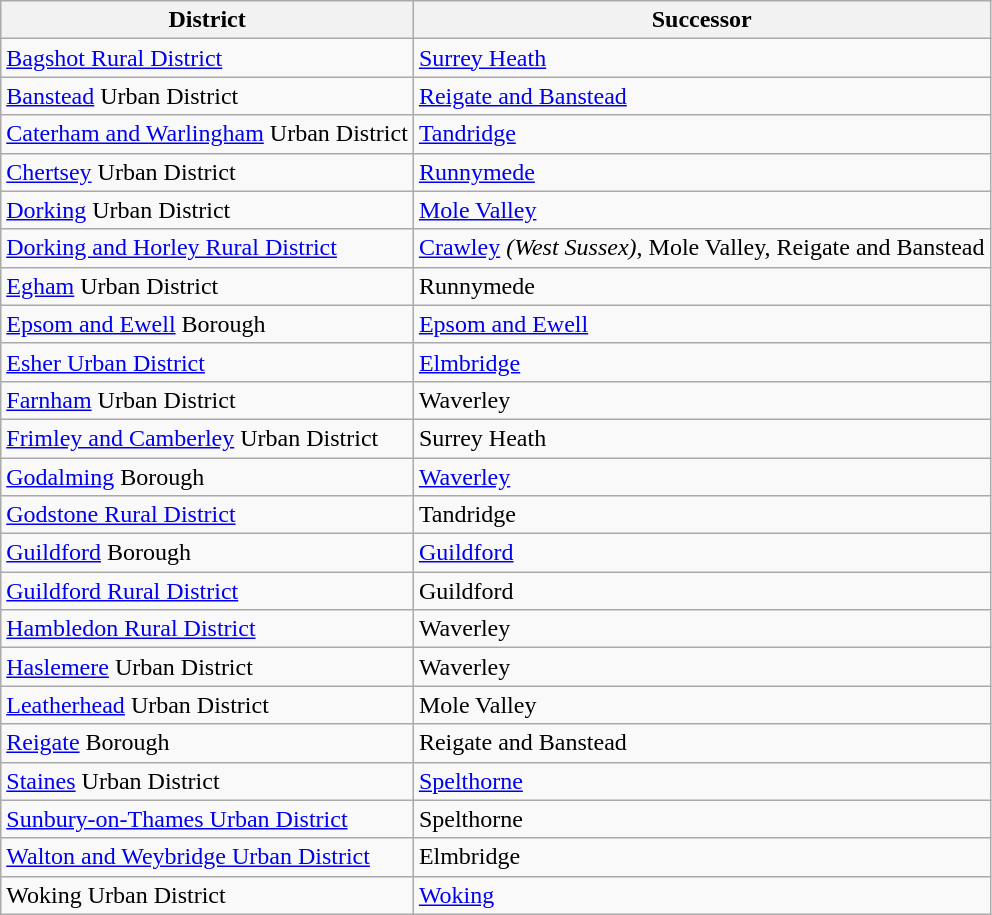<table class="wikitable">
<tr>
<th>District</th>
<th>Successor</th>
</tr>
<tr>
<td><a href='#'>Bagshot Rural District</a></td>
<td><a href='#'>Surrey Heath</a></td>
</tr>
<tr>
<td><a href='#'>Banstead</a> Urban District</td>
<td><a href='#'>Reigate and Banstead</a></td>
</tr>
<tr>
<td><a href='#'>Caterham and Warlingham</a> Urban District</td>
<td><a href='#'>Tandridge</a></td>
</tr>
<tr>
<td><a href='#'>Chertsey</a> Urban District</td>
<td><a href='#'>Runnymede</a></td>
</tr>
<tr>
<td><a href='#'>Dorking</a> Urban District</td>
<td><a href='#'>Mole Valley</a></td>
</tr>
<tr>
<td><a href='#'>Dorking and Horley Rural District</a></td>
<td><a href='#'>Crawley</a> <em>(West Sussex)</em>, Mole Valley, Reigate and Banstead</td>
</tr>
<tr>
<td><a href='#'>Egham</a> Urban District</td>
<td>Runnymede</td>
</tr>
<tr>
<td><a href='#'>Epsom and Ewell</a> Borough</td>
<td><a href='#'>Epsom and Ewell</a></td>
</tr>
<tr>
<td><a href='#'>Esher Urban District</a></td>
<td><a href='#'>Elmbridge</a></td>
</tr>
<tr>
<td><a href='#'>Farnham</a> Urban District</td>
<td>Waverley</td>
</tr>
<tr>
<td><a href='#'>Frimley and Camberley</a> Urban District</td>
<td>Surrey Heath</td>
</tr>
<tr>
<td><a href='#'>Godalming</a> Borough</td>
<td><a href='#'>Waverley</a></td>
</tr>
<tr>
<td><a href='#'>Godstone Rural District</a></td>
<td>Tandridge</td>
</tr>
<tr>
<td><a href='#'>Guildford</a> Borough</td>
<td><a href='#'>Guildford</a></td>
</tr>
<tr>
<td><a href='#'>Guildford Rural District</a></td>
<td>Guildford</td>
</tr>
<tr>
<td><a href='#'>Hambledon Rural District</a></td>
<td>Waverley</td>
</tr>
<tr>
<td><a href='#'>Haslemere</a> Urban District</td>
<td>Waverley</td>
</tr>
<tr>
<td><a href='#'>Leatherhead</a> Urban District</td>
<td>Mole Valley</td>
</tr>
<tr>
<td><a href='#'>Reigate</a> Borough</td>
<td>Reigate and Banstead</td>
</tr>
<tr>
<td><a href='#'>Staines</a> Urban District</td>
<td><a href='#'>Spelthorne</a></td>
</tr>
<tr>
<td><a href='#'>Sunbury-on-Thames Urban District</a></td>
<td>Spelthorne</td>
</tr>
<tr>
<td><a href='#'>Walton and Weybridge Urban District</a></td>
<td>Elmbridge</td>
</tr>
<tr>
<td>Woking Urban District</td>
<td><a href='#'>Woking</a></td>
</tr>
</table>
